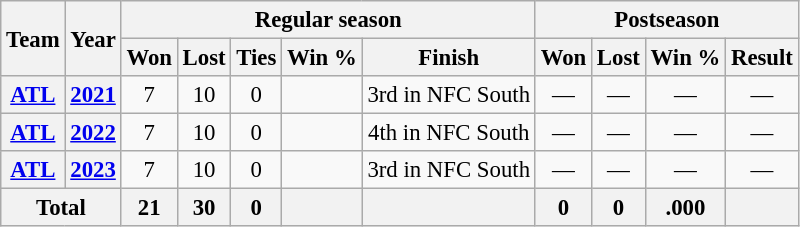<table class="wikitable" style="font-size: 95%; text-align:center;">
<tr>
<th rowspan="2">Team</th>
<th rowspan="2">Year</th>
<th colspan="5">Regular season</th>
<th colspan="4">Postseason</th>
</tr>
<tr>
<th>Won</th>
<th>Lost</th>
<th>Ties</th>
<th>Win %</th>
<th>Finish</th>
<th>Won</th>
<th>Lost</th>
<th>Win %</th>
<th>Result</th>
</tr>
<tr>
<th><a href='#'>ATL</a></th>
<th><a href='#'>2021</a></th>
<td>7</td>
<td>10</td>
<td>0</td>
<td></td>
<td>3rd in NFC South</td>
<td>—</td>
<td>—</td>
<td>—</td>
<td>—</td>
</tr>
<tr>
<th><a href='#'>ATL</a></th>
<th><a href='#'>2022</a></th>
<td>7</td>
<td>10</td>
<td>0</td>
<td></td>
<td>4th in NFC South</td>
<td>—</td>
<td>—</td>
<td>—</td>
<td>—</td>
</tr>
<tr>
<th><a href='#'>ATL</a></th>
<th><a href='#'>2023</a></th>
<td>7</td>
<td>10</td>
<td>0</td>
<td></td>
<td>3rd in NFC South</td>
<td>—</td>
<td>—</td>
<td>—</td>
<td>—</td>
</tr>
<tr>
<th colspan="2">Total</th>
<th>21</th>
<th>30</th>
<th>0</th>
<th></th>
<th></th>
<th>0</th>
<th>0</th>
<th>.000</th>
<th></th>
</tr>
</table>
